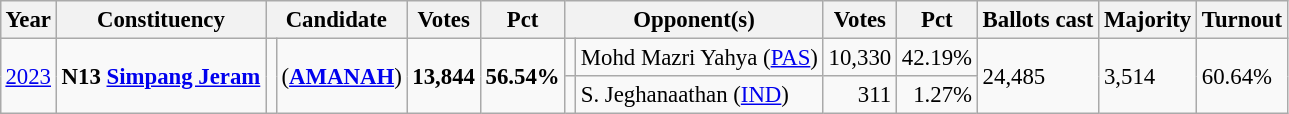<table class="wikitable" style="margin:0.5em ; font-size:95%">
<tr>
<th>Year</th>
<th>Constituency</th>
<th colspan=2>Candidate</th>
<th>Votes</th>
<th>Pct</th>
<th colspan=2>Opponent(s)</th>
<th>Votes</th>
<th>Pct</th>
<th>Ballots cast</th>
<th>Majority</th>
<th>Turnout</th>
</tr>
<tr>
<td rowspan=2><a href='#'>2023</a></td>
<td rowspan=2><strong>N13 <a href='#'>Simpang Jeram</a></strong></td>
<td rowspan=2 ></td>
<td rowspan=2> (<a href='#'><strong>AMANAH</strong></a>)</td>
<td rowspan=2 align=right><strong>13,844</strong></td>
<td rowspan=2 align=right><strong>56.54%</strong></td>
<td bgcolor=></td>
<td>Mohd Mazri Yahya (<a href='#'>PAS</a>)</td>
<td align=right>10,330</td>
<td align=right>42.19%</td>
<td rowspan=2>24,485</td>
<td rowspan=2>3,514</td>
<td rowspan=2>60.64%</td>
</tr>
<tr>
<td></td>
<td>S. Jeghanaathan (<a href='#'>IND</a>)</td>
<td align=right>311</td>
<td align=right>1.27%</td>
</tr>
</table>
